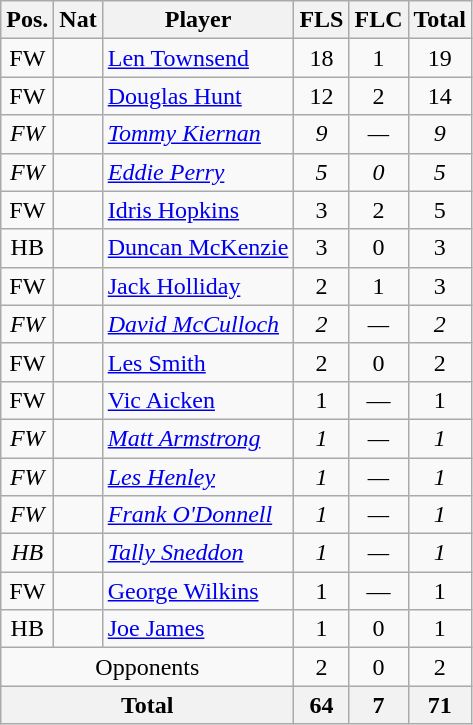<table class="wikitable"  style="text-align:center; border:1px #aaa solid;">
<tr>
<th>Pos.</th>
<th>Nat</th>
<th>Player</th>
<th>FLS</th>
<th>FLC</th>
<th>Total</th>
</tr>
<tr>
<td>FW</td>
<td></td>
<td style="text-align:left;"><a href='#'>Len Townsend</a></td>
<td>18</td>
<td>1</td>
<td>19</td>
</tr>
<tr>
<td>FW</td>
<td></td>
<td style="text-align:left;"><a href='#'>Douglas Hunt</a></td>
<td>12</td>
<td>2</td>
<td>14</td>
</tr>
<tr>
<td><em>FW</em></td>
<td><em></em></td>
<td style="text-align:left;"><em><a href='#'>Tommy Kiernan</a></em></td>
<td><em>9</em></td>
<td><em>—</em></td>
<td><em>9</em></td>
</tr>
<tr>
<td><em>FW</em></td>
<td><em></em></td>
<td style="text-align:left;"><a href='#'><em>Eddie Perry</em></a></td>
<td><em>5</em></td>
<td><em>0</em></td>
<td><em>5</em></td>
</tr>
<tr>
<td>FW</td>
<td></td>
<td style="text-align:left;"><a href='#'>Idris Hopkins</a></td>
<td>3</td>
<td>2</td>
<td>5</td>
</tr>
<tr>
<td>HB</td>
<td></td>
<td style="text-align:left;"><a href='#'>Duncan McKenzie</a></td>
<td>3</td>
<td>0</td>
<td>3</td>
</tr>
<tr>
<td>FW</td>
<td><em></em></td>
<td style="text-align:left;"><a href='#'>Jack Holliday</a></td>
<td>2</td>
<td>1</td>
<td>3</td>
</tr>
<tr>
<td><em>FW</em></td>
<td><em></em></td>
<td style="text-align:left;"><em><a href='#'>David McCulloch</a></em></td>
<td><em>2</em></td>
<td><em>—</em></td>
<td><em>2</em></td>
</tr>
<tr>
<td>FW</td>
<td></td>
<td style="text-align:left;"><a href='#'>Les Smith</a></td>
<td>2</td>
<td>0</td>
<td>2</td>
</tr>
<tr>
<td>FW</td>
<td></td>
<td style="text-align:left;"><a href='#'>Vic Aicken</a></td>
<td>1</td>
<td>—</td>
<td>1</td>
</tr>
<tr>
<td><em>FW</em></td>
<td><em></em></td>
<td style="text-align:left;"><em><a href='#'>Matt Armstrong</a></em></td>
<td><em>1</em></td>
<td><em>—</em></td>
<td><em>1</em></td>
</tr>
<tr>
<td><em>FW</em></td>
<td><em></em></td>
<td style="text-align:left;"><em><a href='#'>Les Henley</a></em></td>
<td><em>1</em></td>
<td><em>—</em></td>
<td><em>1</em></td>
</tr>
<tr>
<td><em>FW</em></td>
<td><em></em></td>
<td style="text-align:left;"><a href='#'><em>Frank O'Donnell</em></a></td>
<td><em>1</em></td>
<td><em>—</em></td>
<td><em>1</em></td>
</tr>
<tr>
<td><em>HB</em></td>
<td><em></em></td>
<td style="text-align:left;"><em><a href='#'>Tally Sneddon</a></em></td>
<td><em>1</em></td>
<td><em>—</em></td>
<td><em>1</em></td>
</tr>
<tr>
<td>FW</td>
<td></td>
<td style="text-align:left;"><a href='#'>George Wilkins</a></td>
<td>1</td>
<td>—</td>
<td>1</td>
</tr>
<tr>
<td>HB</td>
<td></td>
<td style="text-align:left;"><a href='#'>Joe James</a></td>
<td>1</td>
<td>0</td>
<td>1</td>
</tr>
<tr>
<td colspan="3">Opponents</td>
<td>2</td>
<td>0</td>
<td>2</td>
</tr>
<tr>
<th colspan="3">Total</th>
<th>64</th>
<th>7</th>
<th>71</th>
</tr>
</table>
